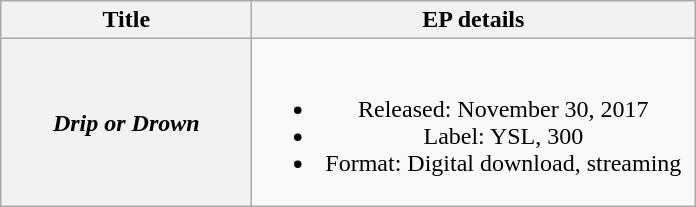<table class="wikitable plainrowheaders" style="text-align:center;">
<tr>
<th scope="col" style="width:10em;">Title</th>
<th scope="col" style="width:18em;">EP details</th>
</tr>
<tr>
<th scope="row"><em>Drip or Drown</em></th>
<td><br><ul><li>Released: November 30, 2017</li><li>Label: YSL, 300</li><li>Format: Digital download, streaming</li></ul></td>
</tr>
</table>
